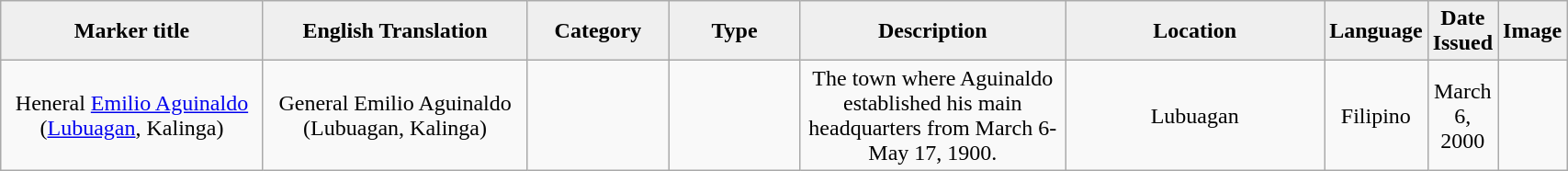<table class="wikitable" style="width:90%; text-align:center;">
<tr>
<th style="width:20%; background:#efefef;">Marker title</th>
<th style="width:20%; background:#efefef;">English Translation</th>
<th style="width:10%; background:#efefef;">Category</th>
<th style="width:10%; background:#efefef;">Type</th>
<th style="width:20%; background:#efefef;">Description</th>
<th style="width:20%; background:#efefef;">Location</th>
<th style="width:10%; background:#efefef;">Language</th>
<th style="width:10%; background:#efefef;">Date Issued</th>
<th style="width:10%; background:#efefef;">Image</th>
</tr>
<tr>
<td>Heneral <a href='#'>Emilio Aguinaldo</a><br>(<a href='#'>Lubuagan</a>, Kalinga)</td>
<td>General Emilio Aguinaldo<br>(Lubuagan, Kalinga)</td>
<td></td>
<td></td>
<td>The town where Aguinaldo established his main headquarters from March 6-May 17, 1900.</td>
<td>Lubuagan</td>
<td>Filipino</td>
<td>March 6, 2000</td>
<td></td>
</tr>
</table>
